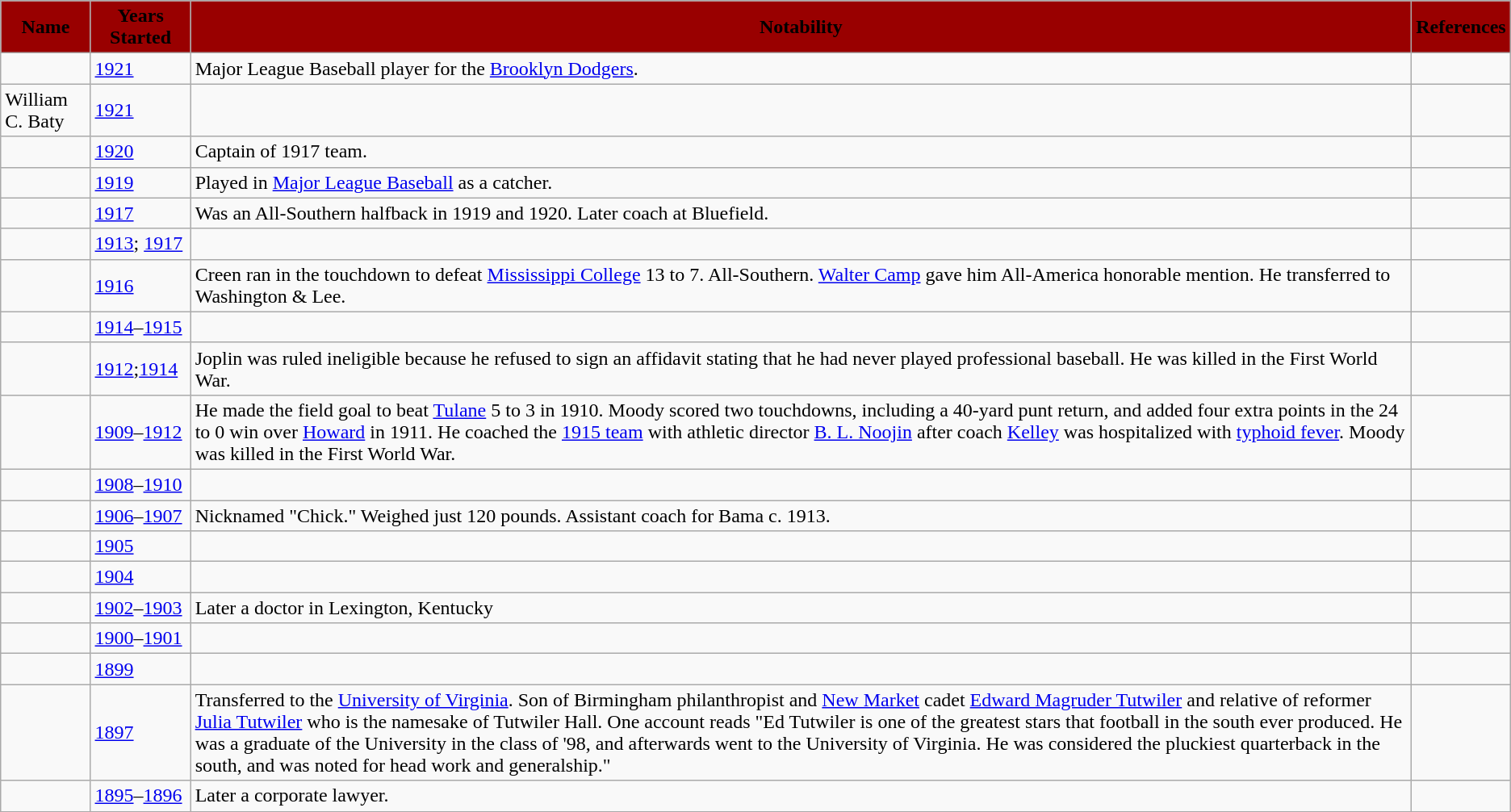<table class="wikitable sortable" style="text-align:left;">
<tr>
<th style="background:#990000;"><span>Name</span></th>
<th style="background:#990000;"><span>Years Started</span></th>
<th style="background:#990000;"><span>Notability</span></th>
<th style="background:#990000;"><span>References</span></th>
</tr>
<tr>
<td></td>
<td><a href='#'>1921</a></td>
<td>Major League Baseball player for the <a href='#'>Brooklyn Dodgers</a>.</td>
<td></td>
</tr>
<tr>
<td>William C. Baty</td>
<td><a href='#'>1921</a></td>
<td></td>
<td></td>
</tr>
<tr>
<td></td>
<td><a href='#'>1920</a></td>
<td>Captain of 1917 team.</td>
<td></td>
</tr>
<tr>
<td></td>
<td><a href='#'>1919</a></td>
<td>Played in <a href='#'>Major League Baseball</a> as a catcher.</td>
<td></td>
</tr>
<tr>
<td></td>
<td><a href='#'>1917</a></td>
<td>Was an All-Southern halfback in 1919 and 1920. Later coach at Bluefield.</td>
<td></td>
</tr>
<tr>
<td></td>
<td><a href='#'>1913</a>; <a href='#'>1917</a></td>
<td></td>
<td></td>
</tr>
<tr>
<td></td>
<td><a href='#'>1916</a></td>
<td>Creen ran in the touchdown to defeat <a href='#'>Mississippi College</a> 13 to 7. All-Southern. <a href='#'>Walter Camp</a> gave him All-America honorable mention. He transferred to Washington & Lee.</td>
<td></td>
</tr>
<tr>
<td></td>
<td><a href='#'>1914</a>–<a href='#'>1915</a></td>
<td></td>
<td></td>
</tr>
<tr>
<td></td>
<td><a href='#'>1912</a>;<a href='#'>1914</a></td>
<td>Joplin was ruled ineligible because he refused to sign an affidavit stating that he had never played professional baseball. He was killed in the First World War.</td>
<td></td>
</tr>
<tr>
<td></td>
<td><a href='#'>1909</a>–<a href='#'>1912</a></td>
<td>He made the field goal to beat <a href='#'>Tulane</a> 5 to 3 in 1910. Moody scored two touchdowns, including a 40-yard punt return, and added four extra points in the 24 to 0 win over <a href='#'>Howard</a> in 1911. He coached the <a href='#'>1915 team</a> with athletic director <a href='#'>B. L. Noojin</a> after coach <a href='#'>Kelley</a> was hospitalized with <a href='#'>typhoid fever</a>. Moody was killed in the First World War.</td>
<td></td>
</tr>
<tr>
<td></td>
<td><a href='#'>1908</a>–<a href='#'>1910</a></td>
<td></td>
<td></td>
</tr>
<tr>
<td></td>
<td><a href='#'>1906</a>–<a href='#'>1907</a></td>
<td>Nicknamed "Chick." Weighed just 120 pounds. Assistant coach for Bama c. 1913.</td>
<td></td>
</tr>
<tr>
<td></td>
<td><a href='#'>1905</a></td>
<td></td>
<td></td>
</tr>
<tr>
<td></td>
<td><a href='#'>1904</a></td>
<td></td>
<td></td>
</tr>
<tr>
<td></td>
<td><a href='#'>1902</a>–<a href='#'>1903</a></td>
<td>Later a doctor in Lexington, Kentucky</td>
<td></td>
</tr>
<tr>
<td></td>
<td><a href='#'>1900</a>–<a href='#'>1901</a></td>
<td></td>
<td></td>
</tr>
<tr>
<td></td>
<td><a href='#'>1899</a></td>
<td></td>
<td></td>
</tr>
<tr>
<td></td>
<td><a href='#'>1897</a></td>
<td>Transferred to the <a href='#'>University of Virginia</a>. Son of Birmingham philanthropist and <a href='#'>New Market</a> cadet <a href='#'>Edward Magruder Tutwiler</a> and relative of reformer <a href='#'>Julia Tutwiler</a> who is the namesake of Tutwiler Hall. One account reads "Ed Tutwiler is one of the greatest stars that football in the south ever produced. He was a graduate of the University in the class of '98, and afterwards went to the University of Virginia. He was considered the pluckiest quarterback in the south, and was noted for head work and generalship."</td>
<td></td>
</tr>
<tr>
<td></td>
<td><a href='#'>1895</a>–<a href='#'>1896</a></td>
<td>Later a corporate lawyer.</td>
<td></td>
</tr>
<tr>
</tr>
</table>
